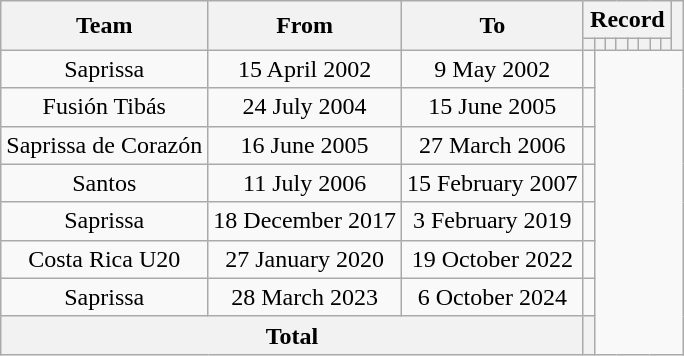<table class="wikitable" style="text-align: center;">
<tr>
<th rowspan="2">Team</th>
<th rowspan="2">From</th>
<th rowspan="2">To</th>
<th colspan="8">Record</th>
<th rowspan="2"></th>
</tr>
<tr>
<th></th>
<th></th>
<th></th>
<th></th>
<th></th>
<th></th>
<th></th>
<th></th>
</tr>
<tr>
<td>Saprissa</td>
<td>15 April 2002</td>
<td>9 May 2002<br></td>
<td></td>
</tr>
<tr>
<td>Fusión Tibás</td>
<td>24 July 2004</td>
<td>15 June 2005<br></td>
<td></td>
</tr>
<tr>
<td>Saprissa de Corazón</td>
<td>16 June 2005</td>
<td>27 March 2006<br></td>
<td></td>
</tr>
<tr>
<td>Santos</td>
<td>11 July 2006</td>
<td>15 February 2007<br></td>
<td></td>
</tr>
<tr>
<td>Saprissa</td>
<td>18 December 2017</td>
<td>3 February 2019<br></td>
<td></td>
</tr>
<tr>
<td>Costa Rica U20</td>
<td>27 January 2020</td>
<td>19 October 2022<br></td>
<td></td>
</tr>
<tr>
<td>Saprissa</td>
<td>28 March 2023</td>
<td>6 October 2024<br></td>
<td></td>
</tr>
<tr>
<th colspan="3">Total<br></th>
<th></th>
</tr>
</table>
